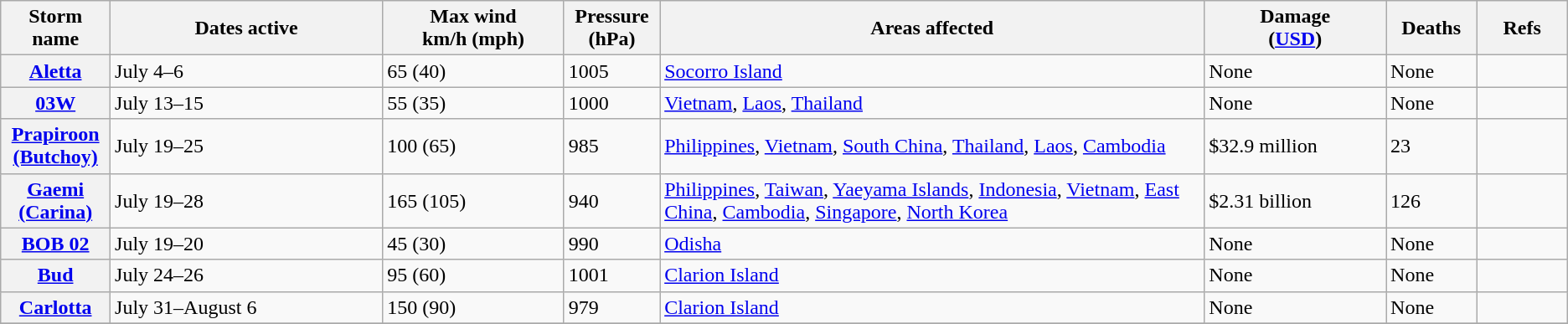<table class="wikitable sortable">
<tr>
<th width="5%">Storm name</th>
<th width="15%">Dates active</th>
<th width="10%">Max wind<br>km/h (mph)</th>
<th width="5%">Pressure<br>(hPa)</th>
<th width="30%">Areas affected</th>
<th width="10%">Damage<br>(<a href='#'>USD</a>)</th>
<th width="5%">Deaths</th>
<th width="5%">Refs</th>
</tr>
<tr>
<th><a href='#'>Aletta</a></th>
<td>July 4–6</td>
<td>65 (40)</td>
<td>1005</td>
<td><a href='#'>Socorro Island</a></td>
<td>None</td>
<td>None</td>
<td></td>
</tr>
<tr>
<th><a href='#'>03W</a></th>
<td>July 13–15</td>
<td>55 (35)</td>
<td>1000</td>
<td><a href='#'>Vietnam</a>, <a href='#'>Laos</a>, <a href='#'>Thailand</a></td>
<td>None</td>
<td>None</td>
<td></td>
</tr>
<tr>
<th><a href='#'>Prapiroon (Butchoy)</a></th>
<td>July 19–25</td>
<td>100 (65)</td>
<td>985</td>
<td><a href='#'>Philippines</a>, <a href='#'>Vietnam</a>, <a href='#'>South China</a>, <a href='#'>Thailand</a>, <a href='#'>Laos</a>, <a href='#'>Cambodia</a></td>
<td>$32.9 million</td>
<td>23</td>
<td></td>
</tr>
<tr>
<th><a href='#'>Gaemi (Carina)</a></th>
<td>July 19–28</td>
<td>165 (105)</td>
<td>940</td>
<td><a href='#'>Philippines</a>, <a href='#'>Taiwan</a>, <a href='#'>Yaeyama Islands</a>, <a href='#'>Indonesia</a>, <a href='#'>Vietnam</a>, <a href='#'>East China</a>, <a href='#'>Cambodia</a>, <a href='#'>Singapore</a>, <a href='#'>North Korea</a></td>
<td>$2.31 billion</td>
<td>126</td>
<td></td>
</tr>
<tr>
<th><a href='#'>BOB 02</a></th>
<td>July 19–20</td>
<td>45 (30)</td>
<td>990</td>
<td><a href='#'>Odisha</a></td>
<td>None</td>
<td>None</td>
<td></td>
</tr>
<tr>
<th><a href='#'>Bud</a></th>
<td>July 24–26</td>
<td>95 (60)</td>
<td>1001</td>
<td><a href='#'>Clarion Island</a></td>
<td>None</td>
<td>None</td>
<td></td>
</tr>
<tr>
<th><a href='#'>Carlotta</a></th>
<td>July 31–August 6</td>
<td>150 (90)</td>
<td>979</td>
<td><a href='#'>Clarion Island</a></td>
<td>None</td>
<td>None</td>
<td></td>
</tr>
<tr>
</tr>
</table>
